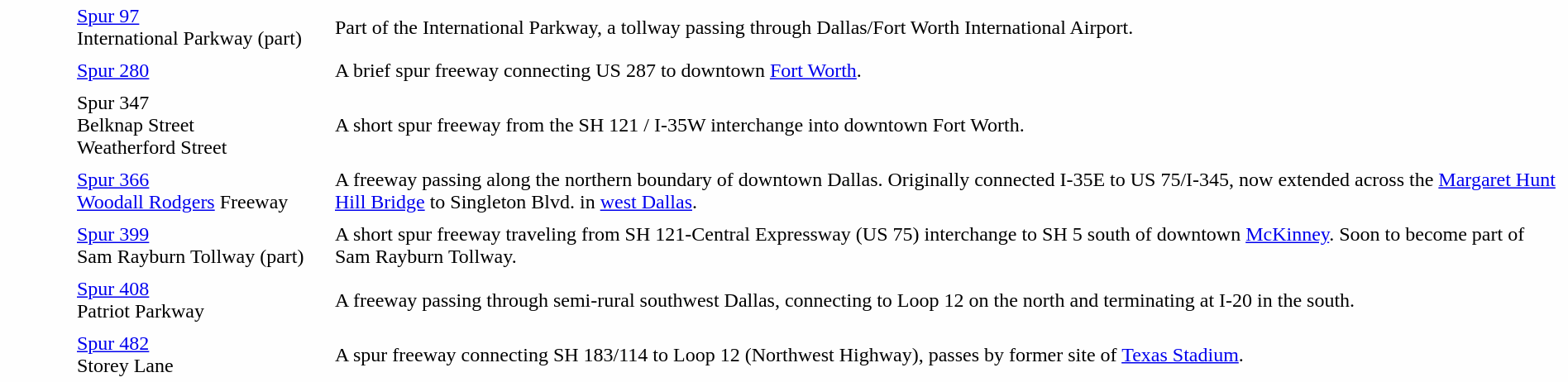<table width="100%" cellpadding="4" cellspacing="0">
<tr>
<td style="width:50px; text-align:center" bgcolor="#FEFEFE"></td>
<td style="width:200px; text-align:left" bgcolor="#FEFEFE"><a href='#'>Spur 97</a><br>International Parkway (part)</td>
<td bgcolor="#FEFEFE">Part of the International Parkway, a tollway passing through Dallas/Fort Worth International Airport.</td>
</tr>
<tr>
<td style="width:50px; text-align:center" bgcolor="#FEFEFE"></td>
<td style="width:200px; text-align:left" bgcolor="#FEFEFE"><a href='#'>Spur 280</a></td>
<td bgcolor="#FEFEFE">A brief spur freeway connecting US 287 to downtown <a href='#'>Fort Worth</a>.</td>
</tr>
<tr>
<td style="width:50px; text-align:center" bgcolor="#FEFEFE"></td>
<td style="width:200px; text-align:left" bgcolor="#FEFEFE">Spur 347<br>Belknap Street<br>Weatherford Street</td>
<td bgcolor="#FEFEFE">A short spur freeway from the SH 121 / I-35W interchange into downtown Fort Worth.</td>
</tr>
<tr>
<td style="width:50px; text-align:center" bgcolor="#FEFEFE"></td>
<td style="width:200px; text-align:left" bgcolor="#FEFEFE"><a href='#'>Spur 366</a><br><a href='#'>Woodall Rodgers</a> Freeway</td>
<td bgcolor="#FEFEFE">A freeway passing along the northern boundary of downtown Dallas.  Originally connected I-35E to US 75/I-345, now extended across the <a href='#'>Margaret Hunt Hill Bridge</a> to Singleton Blvd. in <a href='#'>west Dallas</a>.</td>
</tr>
<tr>
<td style="width:50px; text-align:center" bgcolor="#FEFEFE"></td>
<td style="width:200px; text-align:left" bgcolor="#FEFEFE"><a href='#'>Spur 399</a><br>Sam Rayburn Tollway (part)</td>
<td bgcolor="#FEFEFE">A short spur freeway traveling from SH 121-Central Expressway (US 75) interchange to SH 5 south of downtown <a href='#'>McKinney</a>. Soon to become part of Sam Rayburn Tollway.</td>
</tr>
<tr>
<td style="width:50px; text-align:center" bgcolor="#FEFEFE"></td>
<td style="width:200px; text-align:left" bgcolor="#FEFEFE"><a href='#'>Spur 408</a><br>Patriot Parkway</td>
<td bgcolor="#FEFEFE">A freeway passing through semi-rural southwest Dallas, connecting to Loop 12 on the north and terminating at I-20 in the south.</td>
</tr>
<tr>
<td style="width:50px; text-align:center" bgcolor="#FEFEFE"></td>
<td style="width:200px; text-align:left" bgcolor="#FEFEFE"><a href='#'>Spur 482</a><br>Storey Lane</td>
<td bgcolor="#FEFEFE">A spur freeway connecting SH 183/114 to Loop 12 (Northwest Highway), passes by former site of <a href='#'>Texas Stadium</a>.</td>
</tr>
</table>
